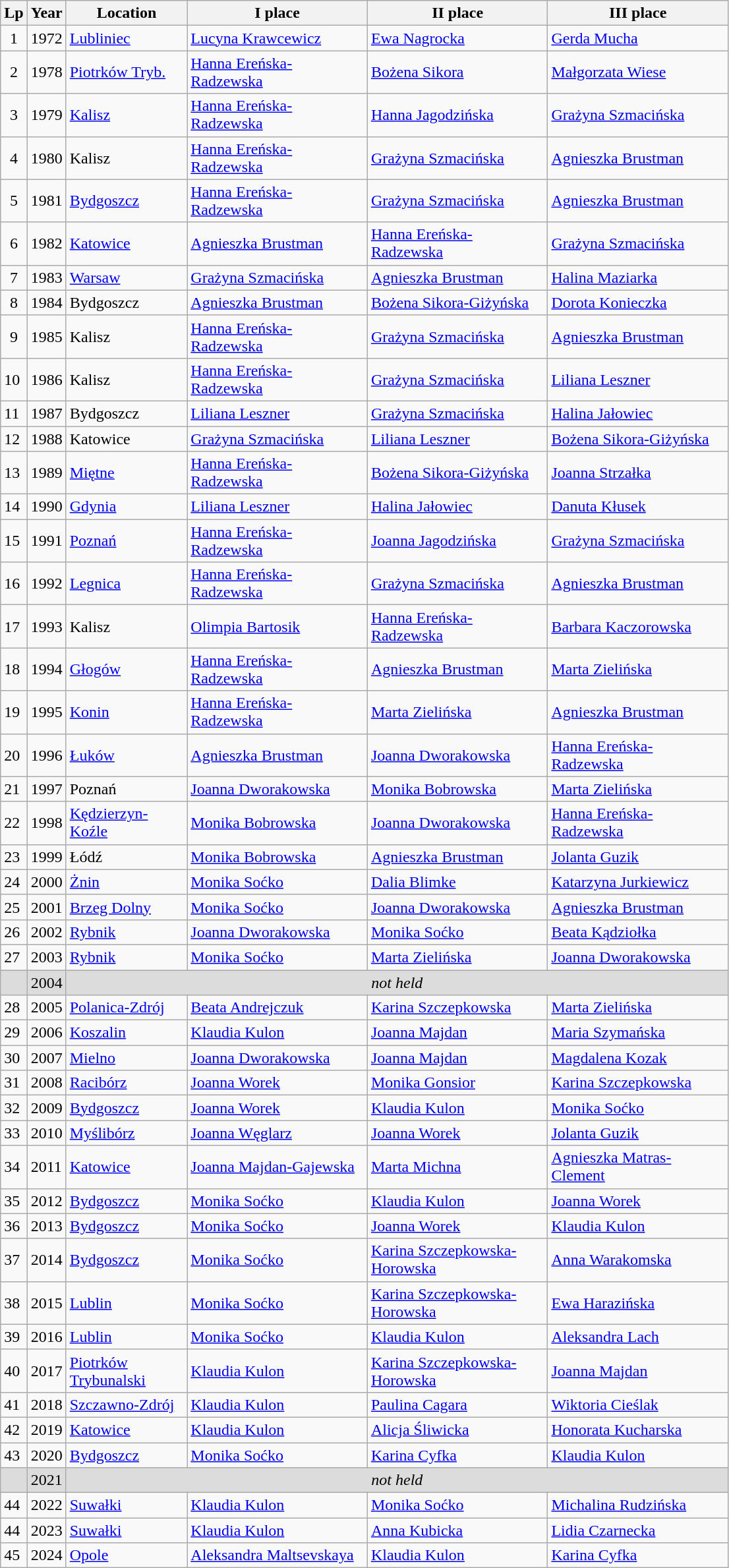<table class="wikitable">
<tr>
<th>Lp</th>
<th>Year</th>
<th width="115">Location</th>
<th width="175">I place</th>
<th width="175">II place</th>
<th width="175">III place</th>
</tr>
<tr>
<td align="center">1</td>
<td>1972</td>
<td><a href='#'>Lubliniec</a></td>
<td><a href='#'>Lucyna Krawcewicz</a></td>
<td><a href='#'>Ewa Nagrocka</a></td>
<td><a href='#'>Gerda Mucha</a></td>
</tr>
<tr>
<td align="center">2</td>
<td>1978</td>
<td><a href='#'>Piotrków Tryb.</a></td>
<td><a href='#'>Hanna Ereńska-Radzewska</a></td>
<td><a href='#'>Bożena Sikora</a></td>
<td><a href='#'>Małgorzata Wiese</a></td>
</tr>
<tr>
<td align="center">3</td>
<td>1979</td>
<td><a href='#'>Kalisz</a></td>
<td><a href='#'>Hanna Ereńska-Radzewska</a></td>
<td><a href='#'>Hanna Jagodzińska</a></td>
<td><a href='#'>Grażyna Szmacińska</a></td>
</tr>
<tr>
<td align="center">4</td>
<td>1980</td>
<td>Kalisz</td>
<td><a href='#'>Hanna Ereńska-Radzewska</a></td>
<td><a href='#'>Grażyna Szmacińska</a></td>
<td><a href='#'>Agnieszka Brustman</a></td>
</tr>
<tr>
<td align="center">5</td>
<td>1981</td>
<td><a href='#'>Bydgoszcz</a></td>
<td><a href='#'>Hanna Ereńska-Radzewska</a></td>
<td><a href='#'>Grażyna Szmacińska</a></td>
<td><a href='#'>Agnieszka Brustman</a></td>
</tr>
<tr>
<td align="center">6</td>
<td>1982</td>
<td><a href='#'>Katowice</a></td>
<td><a href='#'>Agnieszka Brustman</a></td>
<td><a href='#'>Hanna Ereńska-Radzewska</a></td>
<td><a href='#'>Grażyna Szmacińska</a></td>
</tr>
<tr>
<td align="center">7</td>
<td>1983</td>
<td><a href='#'>Warsaw</a></td>
<td><a href='#'>Grażyna Szmacińska</a></td>
<td><a href='#'>Agnieszka Brustman</a></td>
<td><a href='#'>Halina Maziarka</a></td>
</tr>
<tr>
<td align="center">8</td>
<td>1984</td>
<td>Bydgoszcz</td>
<td><a href='#'>Agnieszka Brustman</a></td>
<td><a href='#'>Bożena Sikora-Giżyńska</a></td>
<td><a href='#'>Dorota Konieczka</a></td>
</tr>
<tr>
<td align="center">9</td>
<td>1985</td>
<td>Kalisz</td>
<td><a href='#'>Hanna Ereńska-Radzewska</a></td>
<td><a href='#'>Grażyna Szmacińska</a></td>
<td><a href='#'>Agnieszka Brustman</a></td>
</tr>
<tr>
<td>10</td>
<td>1986</td>
<td>Kalisz</td>
<td><a href='#'>Hanna Ereńska-Radzewska</a></td>
<td><a href='#'>Grażyna Szmacińska</a></td>
<td><a href='#'>Liliana Leszner</a></td>
</tr>
<tr>
<td>11</td>
<td>1987</td>
<td>Bydgoszcz</td>
<td><a href='#'>Liliana Leszner</a></td>
<td><a href='#'>Grażyna Szmacińska</a></td>
<td><a href='#'>Halina Jałowiec</a></td>
</tr>
<tr>
<td>12</td>
<td>1988</td>
<td>Katowice</td>
<td><a href='#'>Grażyna Szmacińska</a></td>
<td><a href='#'>Liliana Leszner</a></td>
<td><a href='#'>Bożena Sikora-Giżyńska</a></td>
</tr>
<tr>
<td>13</td>
<td>1989</td>
<td><a href='#'>Miętne</a></td>
<td><a href='#'>Hanna Ereńska-Radzewska</a></td>
<td><a href='#'>Bożena Sikora-Giżyńska</a></td>
<td><a href='#'>Joanna Strzałka</a></td>
</tr>
<tr>
<td>14</td>
<td>1990</td>
<td><a href='#'>Gdynia</a></td>
<td><a href='#'>Liliana Leszner</a></td>
<td><a href='#'>Halina Jałowiec</a></td>
<td><a href='#'>Danuta Kłusek</a></td>
</tr>
<tr>
<td>15</td>
<td>1991</td>
<td><a href='#'>Poznań</a></td>
<td><a href='#'>Hanna Ereńska-Radzewska</a></td>
<td><a href='#'>Joanna Jagodzińska</a></td>
<td><a href='#'>Grażyna Szmacińska</a></td>
</tr>
<tr>
<td>16</td>
<td>1992</td>
<td><a href='#'>Legnica</a></td>
<td><a href='#'>Hanna Ereńska-Radzewska</a></td>
<td><a href='#'>Grażyna Szmacińska</a></td>
<td><a href='#'>Agnieszka Brustman</a></td>
</tr>
<tr>
<td>17</td>
<td>1993</td>
<td>Kalisz</td>
<td><a href='#'>Olimpia Bartosik</a></td>
<td><a href='#'>Hanna Ereńska-Radzewska</a></td>
<td><a href='#'>Barbara Kaczorowska</a></td>
</tr>
<tr>
<td>18</td>
<td>1994</td>
<td><a href='#'>Głogów</a></td>
<td><a href='#'>Hanna Ereńska-Radzewska</a></td>
<td><a href='#'>Agnieszka Brustman</a></td>
<td><a href='#'>Marta Zielińska</a></td>
</tr>
<tr>
<td>19</td>
<td>1995</td>
<td><a href='#'>Konin</a></td>
<td><a href='#'>Hanna Ereńska-Radzewska</a></td>
<td><a href='#'>Marta Zielińska</a></td>
<td><a href='#'>Agnieszka Brustman</a></td>
</tr>
<tr>
<td>20</td>
<td>1996</td>
<td><a href='#'>Łuków</a></td>
<td><a href='#'>Agnieszka Brustman</a></td>
<td><a href='#'>Joanna Dworakowska</a></td>
<td><a href='#'>Hanna Ereńska-Radzewska</a></td>
</tr>
<tr>
<td>21</td>
<td>1997</td>
<td>Poznań</td>
<td><a href='#'>Joanna Dworakowska</a></td>
<td><a href='#'>Monika Bobrowska</a></td>
<td><a href='#'>Marta Zielińska</a></td>
</tr>
<tr>
<td>22</td>
<td>1998</td>
<td><a href='#'>Kędzierzyn-Koźle</a></td>
<td><a href='#'>Monika Bobrowska</a></td>
<td><a href='#'>Joanna Dworakowska</a></td>
<td><a href='#'>Hanna Ereńska-Radzewska</a></td>
</tr>
<tr>
<td>23</td>
<td>1999</td>
<td>Łódź</td>
<td><a href='#'>Monika Bobrowska</a></td>
<td><a href='#'>Agnieszka Brustman</a></td>
<td><a href='#'>Jolanta Guzik</a></td>
</tr>
<tr>
<td>24</td>
<td>2000</td>
<td><a href='#'>Żnin</a></td>
<td><a href='#'>Monika Soćko</a></td>
<td><a href='#'>Dalia Blimke</a></td>
<td><a href='#'>Katarzyna Jurkiewicz</a></td>
</tr>
<tr>
<td>25</td>
<td>2001</td>
<td><a href='#'>Brzeg Dolny</a></td>
<td><a href='#'>Monika Soćko</a></td>
<td><a href='#'>Joanna Dworakowska</a></td>
<td><a href='#'>Agnieszka Brustman</a></td>
</tr>
<tr>
<td>26</td>
<td>2002</td>
<td><a href='#'>Rybnik</a></td>
<td><a href='#'>Joanna Dworakowska</a></td>
<td><a href='#'>Monika Soćko</a></td>
<td><a href='#'>Beata Kądziołka</a></td>
</tr>
<tr>
<td>27</td>
<td>2003</td>
<td><a href='#'>Rybnik</a></td>
<td><a href='#'>Monika Soćko</a></td>
<td><a href='#'>Marta Zielińska</a></td>
<td><a href='#'>Joanna Dworakowska</a></td>
</tr>
<tr style="background:#DCDCDC;">
<td></td>
<td>2004</td>
<td colspan="4" align="center"><em>not held</em></td>
</tr>
<tr>
<td>28</td>
<td>2005</td>
<td><a href='#'>Polanica-Zdrój</a></td>
<td><a href='#'>Beata Andrejczuk</a></td>
<td><a href='#'>Karina Szczepkowska</a></td>
<td><a href='#'>Marta Zielińska</a></td>
</tr>
<tr>
<td>29</td>
<td>2006</td>
<td><a href='#'>Koszalin</a></td>
<td><a href='#'>Klaudia Kulon</a></td>
<td><a href='#'>Joanna Majdan</a></td>
<td><a href='#'>Maria Szymańska</a></td>
</tr>
<tr>
<td>30</td>
<td>2007</td>
<td><a href='#'>Mielno</a></td>
<td><a href='#'>Joanna Dworakowska</a></td>
<td><a href='#'>Joanna Majdan</a></td>
<td><a href='#'>Magdalena Kozak</a></td>
</tr>
<tr>
<td>31</td>
<td>2008</td>
<td><a href='#'>Racibórz</a></td>
<td><a href='#'>Joanna Worek</a></td>
<td><a href='#'>Monika Gonsior</a></td>
<td><a href='#'>Karina Szczepkowska</a></td>
</tr>
<tr>
<td>32</td>
<td>2009</td>
<td><a href='#'>Bydgoszcz</a></td>
<td><a href='#'>Joanna Worek</a></td>
<td><a href='#'>Klaudia Kulon</a></td>
<td><a href='#'>Monika Soćko</a></td>
</tr>
<tr>
<td>33</td>
<td>2010</td>
<td><a href='#'>Myślibórz</a></td>
<td><a href='#'>Joanna Węglarz</a></td>
<td><a href='#'>Joanna Worek</a></td>
<td><a href='#'>Jolanta Guzik</a></td>
</tr>
<tr>
<td>34</td>
<td>2011</td>
<td><a href='#'>Katowice</a></td>
<td><a href='#'>Joanna Majdan-Gajewska</a></td>
<td><a href='#'>Marta Michna</a></td>
<td><a href='#'>Agnieszka Matras-Clement</a></td>
</tr>
<tr>
<td>35</td>
<td>2012</td>
<td><a href='#'>Bydgoszcz</a></td>
<td><a href='#'>Monika Soćko</a></td>
<td><a href='#'>Klaudia Kulon</a></td>
<td><a href='#'>Joanna Worek</a></td>
</tr>
<tr>
<td>36</td>
<td>2013</td>
<td><a href='#'>Bydgoszcz</a></td>
<td><a href='#'>Monika Soćko</a></td>
<td><a href='#'>Joanna Worek</a></td>
<td><a href='#'>Klaudia Kulon</a></td>
</tr>
<tr>
<td>37</td>
<td>2014</td>
<td><a href='#'>Bydgoszcz</a></td>
<td><a href='#'>Monika Soćko</a></td>
<td><a href='#'>Karina Szczepkowska-Horowska</a></td>
<td><a href='#'>Anna Warakomska</a></td>
</tr>
<tr>
<td>38</td>
<td>2015</td>
<td><a href='#'>Lublin</a></td>
<td><a href='#'>Monika Soćko</a></td>
<td><a href='#'>Karina Szczepkowska-Horowska</a></td>
<td><a href='#'>Ewa Harazińska</a></td>
</tr>
<tr>
<td>39</td>
<td>2016</td>
<td><a href='#'>Lublin</a></td>
<td><a href='#'>Monika Soćko</a></td>
<td><a href='#'>Klaudia Kulon</a></td>
<td><a href='#'>Aleksandra Lach</a></td>
</tr>
<tr>
<td>40</td>
<td>2017</td>
<td><a href='#'>Piotrków Trybunalski</a></td>
<td><a href='#'>Klaudia Kulon</a></td>
<td><a href='#'>Karina Szczepkowska-Horowska</a></td>
<td><a href='#'>Joanna Majdan</a></td>
</tr>
<tr>
<td>41</td>
<td>2018</td>
<td><a href='#'>Szczawno-Zdrój</a></td>
<td><a href='#'>Klaudia Kulon</a></td>
<td><a href='#'>Paulina Cagara</a></td>
<td><a href='#'>Wiktoria Cieślak</a></td>
</tr>
<tr>
<td>42</td>
<td>2019</td>
<td><a href='#'>Katowice</a></td>
<td><a href='#'>Klaudia Kulon</a></td>
<td><a href='#'>Alicja Śliwicka</a></td>
<td><a href='#'>Honorata Kucharska</a></td>
</tr>
<tr>
<td>43</td>
<td>2020</td>
<td><a href='#'>Bydgoszcz</a></td>
<td><a href='#'>Monika Soćko</a></td>
<td><a href='#'>Karina Cyfka</a></td>
<td><a href='#'>Klaudia Kulon</a></td>
</tr>
<tr style="background:#DCDCDC;">
<td></td>
<td>2021</td>
<td colspan="4" align="center"><em>not held</em></td>
</tr>
<tr>
<td>44</td>
<td>2022</td>
<td><a href='#'>Suwałki</a></td>
<td><a href='#'>Klaudia Kulon</a></td>
<td><a href='#'>Monika Soćko</a></td>
<td><a href='#'>Michalina Rudzińska</a></td>
</tr>
<tr>
<td>44</td>
<td>2023</td>
<td><a href='#'>Suwałki</a></td>
<td><a href='#'>Klaudia Kulon</a></td>
<td><a href='#'>Anna Kubicka</a></td>
<td><a href='#'>Lidia Czarnecka</a></td>
</tr>
<tr>
<td>45</td>
<td>2024</td>
<td><a href='#'>Opole</a></td>
<td><a href='#'>Aleksandra Maltsevskaya</a></td>
<td><a href='#'>Klaudia Kulon</a></td>
<td><a href='#'>Karina Cyfka</a></td>
</tr>
</table>
